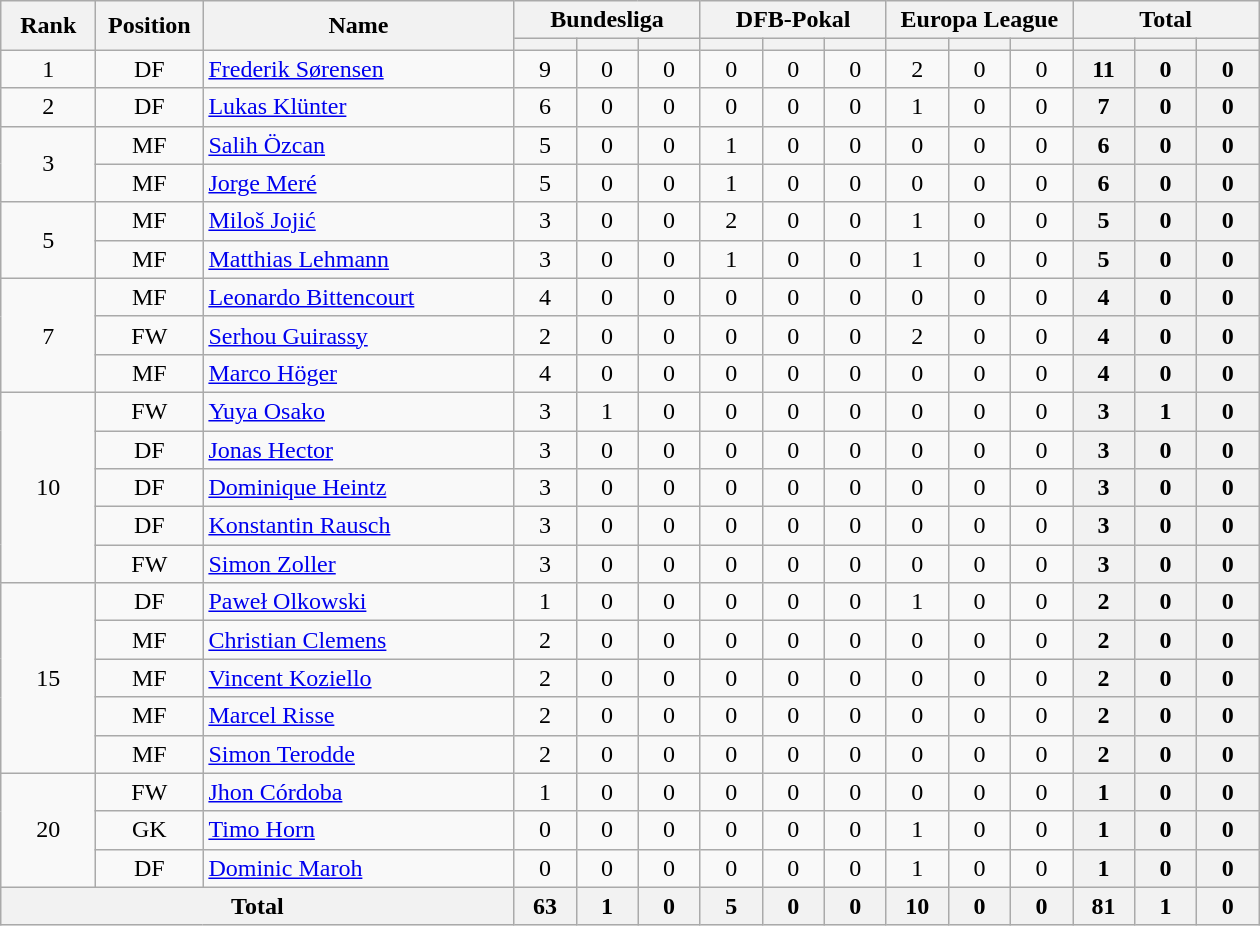<table class="wikitable" style="text-align:center;">
<tr>
<th rowspan="2" style="width:56px;">Rank</th>
<th rowspan="2" style="width:64px;">Position</th>
<th rowspan="2" style="width:200px;">Name</th>
<th colspan="3" style="width:84px;">Bundesliga</th>
<th colspan="3" style="width:84px;">DFB-Pokal</th>
<th colspan="3" style="width:84px;">Europa League</th>
<th colspan="3" style="width:84px;">Total</th>
</tr>
<tr>
<th style="width:34px;"></th>
<th style="width:34px;"></th>
<th style="width:34px;"></th>
<th style="width:34px;"></th>
<th style="width:34px;"></th>
<th style="width:34px;"></th>
<th style="width:34px;"></th>
<th style="width:34px;"></th>
<th style="width:34px;"></th>
<th style="width:34px;"></th>
<th style="width:34px;"></th>
<th style="width:34px;"></th>
</tr>
<tr>
<td>1</td>
<td>DF</td>
<td align="left"> <a href='#'>Frederik Sørensen</a></td>
<td>9</td>
<td>0</td>
<td>0</td>
<td>0</td>
<td>0</td>
<td>0</td>
<td>2</td>
<td>0</td>
<td>0</td>
<th>11</th>
<th>0</th>
<th>0</th>
</tr>
<tr>
<td>2</td>
<td>DF</td>
<td align="left"> <a href='#'>Lukas Klünter</a></td>
<td>6</td>
<td>0</td>
<td>0</td>
<td>0</td>
<td>0</td>
<td>0</td>
<td>1</td>
<td>0</td>
<td>0</td>
<th>7</th>
<th>0</th>
<th>0</th>
</tr>
<tr>
<td rowspan="2">3</td>
<td>MF</td>
<td align="left"> <a href='#'>Salih Özcan</a></td>
<td>5</td>
<td>0</td>
<td>0</td>
<td>1</td>
<td>0</td>
<td>0</td>
<td>0</td>
<td>0</td>
<td>0</td>
<th>6</th>
<th>0</th>
<th>0</th>
</tr>
<tr>
<td>MF</td>
<td align="left"> <a href='#'>Jorge Meré</a></td>
<td>5</td>
<td>0</td>
<td>0</td>
<td>1</td>
<td>0</td>
<td>0</td>
<td>0</td>
<td>0</td>
<td>0</td>
<th>6</th>
<th>0</th>
<th>0</th>
</tr>
<tr>
<td rowspan="2">5</td>
<td>MF</td>
<td align="left"> <a href='#'>Miloš Jojić</a></td>
<td>3</td>
<td>0</td>
<td>0</td>
<td>2</td>
<td>0</td>
<td>0</td>
<td>1</td>
<td>0</td>
<td>0</td>
<th>5</th>
<th>0</th>
<th>0</th>
</tr>
<tr>
<td>MF</td>
<td align="left"> <a href='#'>Matthias Lehmann</a></td>
<td>3</td>
<td>0</td>
<td>0</td>
<td>1</td>
<td>0</td>
<td>0</td>
<td>1</td>
<td>0</td>
<td>0</td>
<th>5</th>
<th>0</th>
<th>0</th>
</tr>
<tr>
<td rowspan="3">7</td>
<td>MF</td>
<td align="left"> <a href='#'>Leonardo Bittencourt</a></td>
<td>4</td>
<td>0</td>
<td>0</td>
<td>0</td>
<td>0</td>
<td>0</td>
<td>0</td>
<td>0</td>
<td>0</td>
<th>4</th>
<th>0</th>
<th>0</th>
</tr>
<tr>
<td>FW</td>
<td align="left"> <a href='#'>Serhou Guirassy</a></td>
<td>2</td>
<td>0</td>
<td>0</td>
<td>0</td>
<td>0</td>
<td>0</td>
<td>2</td>
<td>0</td>
<td>0</td>
<th>4</th>
<th>0</th>
<th>0</th>
</tr>
<tr>
<td>MF</td>
<td align="left"> <a href='#'>Marco Höger</a></td>
<td>4</td>
<td>0</td>
<td>0</td>
<td>0</td>
<td>0</td>
<td>0</td>
<td>0</td>
<td>0</td>
<td>0</td>
<th>4</th>
<th>0</th>
<th>0</th>
</tr>
<tr>
<td rowspan="5">10</td>
<td>FW</td>
<td align="left"> <a href='#'>Yuya Osako</a></td>
<td>3</td>
<td>1</td>
<td>0</td>
<td>0</td>
<td>0</td>
<td>0</td>
<td>0</td>
<td>0</td>
<td>0</td>
<th>3</th>
<th>1</th>
<th>0</th>
</tr>
<tr>
<td>DF</td>
<td align="left"> <a href='#'>Jonas Hector</a></td>
<td>3</td>
<td>0</td>
<td>0</td>
<td>0</td>
<td>0</td>
<td>0</td>
<td>0</td>
<td>0</td>
<td>0</td>
<th>3</th>
<th>0</th>
<th>0</th>
</tr>
<tr>
<td>DF</td>
<td align="left"> <a href='#'>Dominique Heintz</a></td>
<td>3</td>
<td>0</td>
<td>0</td>
<td>0</td>
<td>0</td>
<td>0</td>
<td>0</td>
<td>0</td>
<td>0</td>
<th>3</th>
<th>0</th>
<th>0</th>
</tr>
<tr>
<td>DF</td>
<td align="left"> <a href='#'>Konstantin Rausch</a></td>
<td>3</td>
<td>0</td>
<td>0</td>
<td>0</td>
<td>0</td>
<td>0</td>
<td>0</td>
<td>0</td>
<td>0</td>
<th>3</th>
<th>0</th>
<th>0</th>
</tr>
<tr>
<td>FW</td>
<td align="left"> <a href='#'>Simon Zoller</a></td>
<td>3</td>
<td>0</td>
<td>0</td>
<td>0</td>
<td>0</td>
<td>0</td>
<td>0</td>
<td>0</td>
<td>0</td>
<th>3</th>
<th>0</th>
<th>0</th>
</tr>
<tr>
<td rowspan="5">15</td>
<td>DF</td>
<td align="left"> <a href='#'>Paweł Olkowski</a></td>
<td>1</td>
<td>0</td>
<td>0</td>
<td>0</td>
<td>0</td>
<td>0</td>
<td>1</td>
<td>0</td>
<td>0</td>
<th>2</th>
<th>0</th>
<th>0</th>
</tr>
<tr>
<td>MF</td>
<td align="left"> <a href='#'>Christian Clemens</a></td>
<td>2</td>
<td>0</td>
<td>0</td>
<td>0</td>
<td>0</td>
<td>0</td>
<td>0</td>
<td>0</td>
<td>0</td>
<th>2</th>
<th>0</th>
<th>0</th>
</tr>
<tr>
<td>MF</td>
<td align="left"> <a href='#'>Vincent Koziello</a></td>
<td>2</td>
<td>0</td>
<td>0</td>
<td>0</td>
<td>0</td>
<td>0</td>
<td>0</td>
<td>0</td>
<td>0</td>
<th>2</th>
<th>0</th>
<th>0</th>
</tr>
<tr>
<td>MF</td>
<td align="left"> <a href='#'>Marcel Risse</a></td>
<td>2</td>
<td>0</td>
<td>0</td>
<td>0</td>
<td>0</td>
<td>0</td>
<td>0</td>
<td>0</td>
<td>0</td>
<th>2</th>
<th>0</th>
<th>0</th>
</tr>
<tr>
<td>MF</td>
<td align="left"> <a href='#'>Simon Terodde</a></td>
<td>2</td>
<td>0</td>
<td>0</td>
<td>0</td>
<td>0</td>
<td>0</td>
<td>0</td>
<td>0</td>
<td>0</td>
<th>2</th>
<th>0</th>
<th>0</th>
</tr>
<tr>
<td rowspan="3">20</td>
<td>FW</td>
<td align="left"> <a href='#'>Jhon Córdoba</a></td>
<td>1</td>
<td>0</td>
<td>0</td>
<td>0</td>
<td>0</td>
<td>0</td>
<td>0</td>
<td>0</td>
<td>0</td>
<th>1</th>
<th>0</th>
<th>0</th>
</tr>
<tr>
<td>GK</td>
<td align="left"> <a href='#'>Timo Horn</a></td>
<td>0</td>
<td>0</td>
<td>0</td>
<td>0</td>
<td>0</td>
<td>0</td>
<td>1</td>
<td>0</td>
<td>0</td>
<th>1</th>
<th>0</th>
<th>0</th>
</tr>
<tr>
<td>DF</td>
<td align="left"> <a href='#'>Dominic Maroh</a></td>
<td>0</td>
<td>0</td>
<td>0</td>
<td>0</td>
<td>0</td>
<td>0</td>
<td>1</td>
<td>0</td>
<td>0</td>
<th>1</th>
<th>0</th>
<th>0</th>
</tr>
<tr>
<th colspan="3">Total</th>
<th>63</th>
<th>1</th>
<th>0</th>
<th>5</th>
<th>0</th>
<th>0</th>
<th>10</th>
<th>0</th>
<th>0</th>
<th>81</th>
<th>1</th>
<th>0</th>
</tr>
</table>
